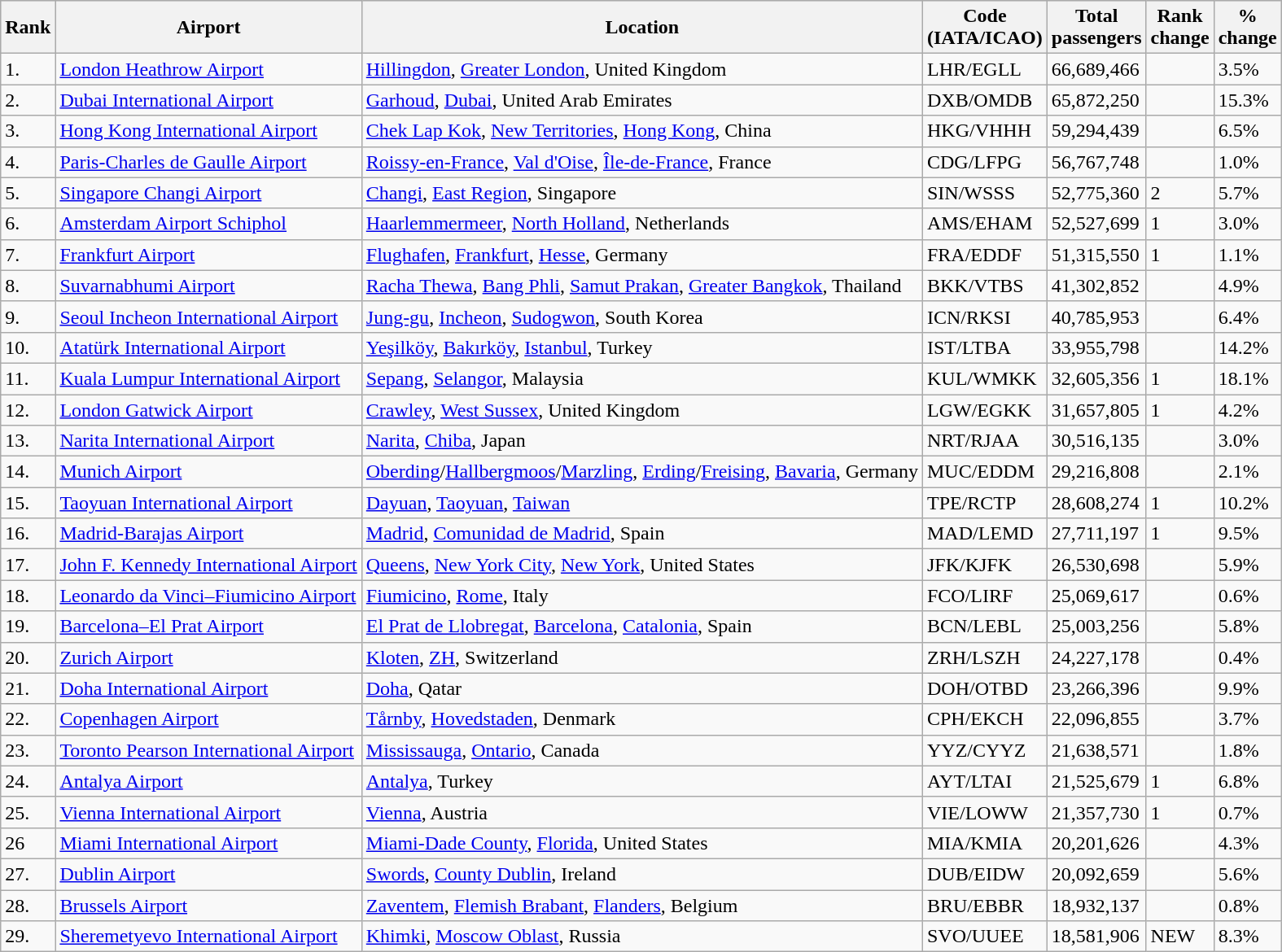<table class="wikitable sortable" width= align=>
<tr bgcolor=lightgrey>
<th>Rank</th>
<th>Airport</th>
<th>Location</th>
<th>Code<br>(IATA/ICAO)</th>
<th>Total<br>passengers</th>
<th>Rank<br>change</th>
<th>%<br>change</th>
</tr>
<tr>
<td>1.</td>
<td> <a href='#'>London Heathrow Airport</a></td>
<td><a href='#'>Hillingdon</a>, <a href='#'>Greater London</a>, United Kingdom</td>
<td>LHR/EGLL</td>
<td>66,689,466</td>
<td></td>
<td>3.5%</td>
</tr>
<tr>
<td>2.</td>
<td> <a href='#'>Dubai International Airport</a></td>
<td><a href='#'>Garhoud</a>, <a href='#'>Dubai</a>, United Arab Emirates</td>
<td>DXB/OMDB</td>
<td>65,872,250</td>
<td></td>
<td>15.3%</td>
</tr>
<tr>
<td>3.</td>
<td> <a href='#'>Hong Kong International Airport</a></td>
<td><a href='#'>Chek Lap Kok</a>, <a href='#'>New Territories</a>, <a href='#'>Hong Kong</a>, China</td>
<td>HKG/VHHH</td>
<td>59,294,439</td>
<td></td>
<td>6.5%</td>
</tr>
<tr>
<td>4.</td>
<td> <a href='#'>Paris-Charles de Gaulle Airport</a></td>
<td><a href='#'>Roissy-en-France</a>, <a href='#'>Val d'Oise</a>, <a href='#'>Île-de-France</a>, France</td>
<td>CDG/LFPG</td>
<td>56,767,748</td>
<td></td>
<td>1.0%</td>
</tr>
<tr>
<td>5.</td>
<td> <a href='#'>Singapore Changi Airport</a></td>
<td><a href='#'>Changi</a>, <a href='#'>East Region</a>, Singapore</td>
<td>SIN/WSSS</td>
<td>52,775,360</td>
<td>2</td>
<td>5.7%</td>
</tr>
<tr>
<td>6.</td>
<td> <a href='#'>Amsterdam Airport Schiphol</a></td>
<td><a href='#'>Haarlemmermeer</a>, <a href='#'>North Holland</a>, Netherlands</td>
<td>AMS/EHAM</td>
<td>52,527,699</td>
<td>1</td>
<td>3.0%</td>
</tr>
<tr>
<td>7.</td>
<td> <a href='#'>Frankfurt Airport</a></td>
<td><a href='#'>Flughafen</a>, <a href='#'>Frankfurt</a>, <a href='#'>Hesse</a>, Germany</td>
<td>FRA/EDDF</td>
<td>51,315,550</td>
<td>1</td>
<td>1.1%</td>
</tr>
<tr>
<td>8.</td>
<td> <a href='#'>Suvarnabhumi Airport</a></td>
<td><a href='#'>Racha Thewa</a>, <a href='#'>Bang Phli</a>, <a href='#'>Samut Prakan</a>, <a href='#'>Greater Bangkok</a>, Thailand</td>
<td>BKK/VTBS</td>
<td>41,302,852</td>
<td></td>
<td>4.9%</td>
</tr>
<tr>
<td>9.</td>
<td> <a href='#'>Seoul Incheon International Airport</a></td>
<td><a href='#'>Jung-gu</a>, <a href='#'>Incheon</a>, <a href='#'>Sudogwon</a>, South Korea</td>
<td>ICN/RKSI</td>
<td>40,785,953</td>
<td></td>
<td>6.4%</td>
</tr>
<tr>
<td>10.</td>
<td> <a href='#'>Atatürk International Airport</a></td>
<td><a href='#'>Yeşilköy</a>, <a href='#'>Bakırköy</a>, <a href='#'>Istanbul</a>, Turkey</td>
<td>IST/LTBA</td>
<td>33,955,798</td>
<td></td>
<td>14.2%</td>
</tr>
<tr>
<td>11.</td>
<td> <a href='#'>Kuala Lumpur International Airport</a></td>
<td><a href='#'>Sepang</a>, <a href='#'>Selangor</a>, Malaysia</td>
<td>KUL/WMKK</td>
<td>32,605,356</td>
<td>1</td>
<td>18.1%</td>
</tr>
<tr>
<td>12.</td>
<td> <a href='#'>London Gatwick Airport</a></td>
<td><a href='#'>Crawley</a>, <a href='#'>West Sussex</a>, United Kingdom</td>
<td>LGW/EGKK</td>
<td>31,657,805</td>
<td>1</td>
<td>4.2%</td>
</tr>
<tr>
<td>13.</td>
<td> <a href='#'>Narita International Airport</a></td>
<td><a href='#'>Narita</a>, <a href='#'>Chiba</a>, Japan</td>
<td>NRT/RJAA</td>
<td>30,516,135</td>
<td></td>
<td>3.0%</td>
</tr>
<tr>
<td>14.</td>
<td> <a href='#'>Munich Airport</a></td>
<td><a href='#'>Oberding</a>/<a href='#'>Hallbergmoos</a>/<a href='#'>Marzling</a>, <a href='#'>Erding</a>/<a href='#'>Freising</a>, <a href='#'>Bavaria</a>, Germany</td>
<td>MUC/EDDM</td>
<td>29,216,808</td>
<td></td>
<td>2.1%</td>
</tr>
<tr>
<td>15.</td>
<td> <a href='#'>Taoyuan International Airport</a></td>
<td><a href='#'>Dayuan</a>, <a href='#'>Taoyuan</a>, <a href='#'>Taiwan</a></td>
<td>TPE/RCTP</td>
<td>28,608,274</td>
<td>1</td>
<td>10.2%</td>
</tr>
<tr>
<td>16.</td>
<td> <a href='#'>Madrid-Barajas Airport</a></td>
<td><a href='#'>Madrid</a>, <a href='#'>Comunidad de Madrid</a>, Spain</td>
<td>MAD/LEMD</td>
<td>27,711,197</td>
<td>1</td>
<td>9.5%</td>
</tr>
<tr>
<td>17.</td>
<td> <a href='#'>John F. Kennedy International Airport</a></td>
<td><a href='#'>Queens</a>, <a href='#'>New York City</a>, <a href='#'>New York</a>, United States</td>
<td>JFK/KJFK</td>
<td>26,530,698</td>
<td></td>
<td>5.9%</td>
</tr>
<tr>
<td>18.</td>
<td> <a href='#'>Leonardo da Vinci–Fiumicino Airport</a></td>
<td><a href='#'>Fiumicino</a>, <a href='#'>Rome</a>, Italy</td>
<td>FCO/LIRF</td>
<td>25,069,617</td>
<td></td>
<td>0.6%</td>
</tr>
<tr>
<td>19.</td>
<td> <a href='#'>Barcelona–El Prat Airport</a></td>
<td><a href='#'>El Prat de Llobregat</a>, <a href='#'>Barcelona</a>, <a href='#'>Catalonia</a>, Spain</td>
<td>BCN/LEBL</td>
<td>25,003,256</td>
<td></td>
<td>5.8%</td>
</tr>
<tr>
<td>20.</td>
<td> <a href='#'>Zurich Airport</a></td>
<td><a href='#'>Kloten</a>, <a href='#'>ZH</a>, Switzerland</td>
<td>ZRH/LSZH</td>
<td>24,227,178</td>
<td></td>
<td>0.4%</td>
</tr>
<tr>
<td>21.</td>
<td> <a href='#'>Doha International Airport</a></td>
<td><a href='#'>Doha</a>, Qatar</td>
<td>DOH/OTBD</td>
<td>23,266,396</td>
<td></td>
<td>9.9%</td>
</tr>
<tr>
<td>22.</td>
<td> <a href='#'>Copenhagen Airport</a></td>
<td><a href='#'>Tårnby</a>, <a href='#'>Hovedstaden</a>, Denmark</td>
<td>CPH/EKCH</td>
<td>22,096,855</td>
<td></td>
<td>3.7%</td>
</tr>
<tr>
<td>23.</td>
<td> <a href='#'>Toronto Pearson International Airport</a></td>
<td><a href='#'>Mississauga</a>, <a href='#'>Ontario</a>, Canada</td>
<td>YYZ/CYYZ</td>
<td>21,638,571</td>
<td></td>
<td>1.8%</td>
</tr>
<tr>
<td>24.</td>
<td> <a href='#'>Antalya Airport</a></td>
<td><a href='#'>Antalya</a>, Turkey</td>
<td>AYT/LTAI</td>
<td>21,525,679</td>
<td>1</td>
<td>6.8%</td>
</tr>
<tr>
<td>25.</td>
<td> <a href='#'>Vienna International Airport</a></td>
<td><a href='#'>Vienna</a>, Austria</td>
<td>VIE/LOWW</td>
<td>21,357,730</td>
<td>1</td>
<td>0.7%</td>
</tr>
<tr>
<td>26</td>
<td> <a href='#'>Miami International Airport</a></td>
<td><a href='#'>Miami-Dade County</a>, <a href='#'>Florida</a>, United States</td>
<td>MIA/KMIA</td>
<td>20,201,626</td>
<td></td>
<td>4.3%</td>
</tr>
<tr>
<td>27.</td>
<td> <a href='#'>Dublin Airport</a></td>
<td><a href='#'>Swords</a>, <a href='#'>County Dublin</a>, Ireland</td>
<td>DUB/EIDW</td>
<td>20,092,659</td>
<td></td>
<td>5.6%</td>
</tr>
<tr>
<td>28.</td>
<td> <a href='#'>Brussels Airport</a></td>
<td><a href='#'>Zaventem</a>, <a href='#'>Flemish Brabant</a>, <a href='#'>Flanders</a>, Belgium</td>
<td>BRU/EBBR</td>
<td>18,932,137</td>
<td></td>
<td>0.8%</td>
</tr>
<tr>
<td>29.</td>
<td> <a href='#'>Sheremetyevo International Airport</a></td>
<td><a href='#'>Khimki</a>, <a href='#'>Moscow Oblast</a>, Russia</td>
<td>SVO/UUEE</td>
<td>18,581,906</td>
<td>NEW</td>
<td>8.3%</td>
</tr>
</table>
